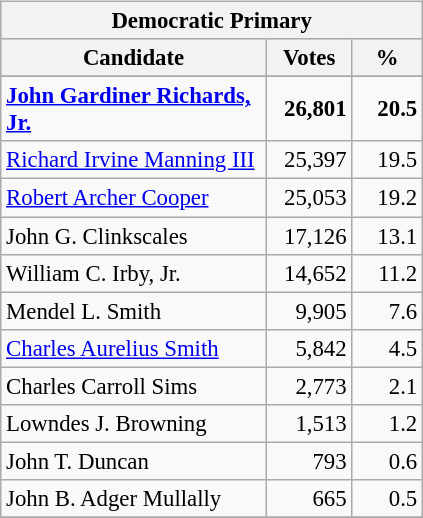<table class="wikitable" align="left" style="margin: 1em 1em 1em 0; background: #f9f9f9; font-size: 95%;">
<tr style="background-color:#E9E9E9">
<th colspan="3">Democratic Primary</th>
</tr>
<tr style="background-color:#E9E9E9">
<th colspan="1" style="width: 170px">Candidate</th>
<th style="width: 50px">Votes</th>
<th style="width: 40px">%</th>
</tr>
<tr>
</tr>
<tr>
<td><strong><a href='#'>John Gardiner Richards, Jr.</a></strong></td>
<td align="right"><strong>26,801</strong></td>
<td align="right"><strong>20.5</strong></td>
</tr>
<tr>
<td><a href='#'>Richard Irvine Manning III</a></td>
<td align="right">25,397</td>
<td align="right">19.5</td>
</tr>
<tr>
<td><a href='#'>Robert Archer Cooper</a></td>
<td align="right">25,053</td>
<td align="right">19.2</td>
</tr>
<tr>
<td>John G. Clinkscales</td>
<td align="right">17,126</td>
<td align="right">13.1</td>
</tr>
<tr>
<td>William C. Irby, Jr.</td>
<td align="right">14,652</td>
<td align="right">11.2</td>
</tr>
<tr>
<td>Mendel L. Smith</td>
<td align="right">9,905</td>
<td align="right">7.6</td>
</tr>
<tr>
<td><a href='#'>Charles Aurelius Smith</a></td>
<td align="right">5,842</td>
<td align="right">4.5</td>
</tr>
<tr>
<td>Charles Carroll Sims</td>
<td align="right">2,773</td>
<td align="right">2.1</td>
</tr>
<tr>
<td>Lowndes J. Browning</td>
<td align="right">1,513</td>
<td align="right">1.2</td>
</tr>
<tr>
<td>John T. Duncan</td>
<td align="right">793</td>
<td align="right">0.6</td>
</tr>
<tr>
<td>John B. Adger Mullally</td>
<td align="right">665</td>
<td align="right">0.5</td>
</tr>
<tr>
</tr>
</table>
